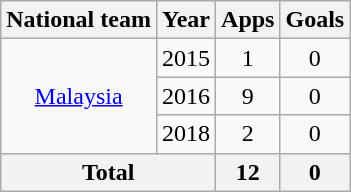<table class=wikitable style="text-align: center;">
<tr>
<th>National team</th>
<th>Year</th>
<th>Apps</th>
<th>Goals</th>
</tr>
<tr>
<td rowspan=3><a href='#'>Malaysia</a></td>
<td>2015</td>
<td>1</td>
<td>0</td>
</tr>
<tr>
<td>2016</td>
<td>9</td>
<td>0</td>
</tr>
<tr>
<td>2018</td>
<td>2</td>
<td>0</td>
</tr>
<tr>
<th colspan=2>Total</th>
<th>12</th>
<th>0</th>
</tr>
</table>
